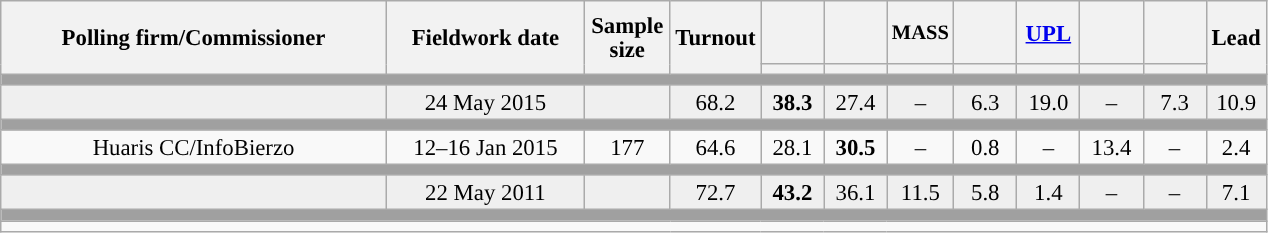<table class="wikitable collapsible collapsed" style="text-align:center; font-size:95%; line-height:16px;">
<tr style="height:42px;">
<th style="width:250px;" rowspan="2">Polling firm/Commissioner</th>
<th style="width:125px;" rowspan="2">Fieldwork date</th>
<th style="width:50px;" rowspan="2">Sample size</th>
<th style="width:45px;" rowspan="2">Turnout</th>
<th style="width:35px;"></th>
<th style="width:35px;"></th>
<th style="width:35px; font-size:90%;">MASS</th>
<th style="width:35px;"></th>
<th style="width:35px;"><a href='#'>UPL</a></th>
<th style="width:35px;"></th>
<th style="width:35px;"></th>
<th style="width:30px;" rowspan="2">Lead</th>
</tr>
<tr>
<th style="color:inherit;background:"></th>
<th style="color:inherit;background:"></th>
<th style="color:inherit;background:"></th>
<th style="color:inherit;background:"></th>
<th style="color:inherit;background:"></th>
<th style="color:inherit;background:"></th>
<th style="color:inherit;background:"></th>
</tr>
<tr>
<td colspan="12" style="background:#A0A0A0"></td>
</tr>
<tr style="background:#EFEFEF;">
<td><strong></strong></td>
<td>24 May 2015</td>
<td></td>
<td>68.2</td>
<td><strong>38.3</strong><br></td>
<td>27.4<br></td>
<td>–</td>
<td>6.3<br></td>
<td>19.0<br></td>
<td>–</td>
<td>7.3<br></td>
<td style="background:">10.9</td>
</tr>
<tr>
<td colspan="12" style="background:#A0A0A0"></td>
</tr>
<tr>
<td>Huaris CC/InfoBierzo</td>
<td>12–16 Jan 2015</td>
<td>177</td>
<td>64.6</td>
<td>28.1</td>
<td><strong>30.5</strong></td>
<td>–</td>
<td>0.8</td>
<td>–</td>
<td>13.4</td>
<td>–</td>
<td style="background:">2.4</td>
</tr>
<tr>
<td colspan="12" style="background:#A0A0A0"></td>
</tr>
<tr style="background:#EFEFEF;">
<td><strong></strong></td>
<td>22 May 2011</td>
<td></td>
<td>72.7</td>
<td><strong>43.2</strong><br></td>
<td>36.1<br></td>
<td>11.5<br></td>
<td>5.8<br></td>
<td>1.4<br></td>
<td>–</td>
<td>–</td>
<td style="background:">7.1</td>
</tr>
<tr>
<td colspan="12" style="background:#A0A0A0"></td>
</tr>
<tr>
<td align="left" colspan="12"></td>
</tr>
</table>
